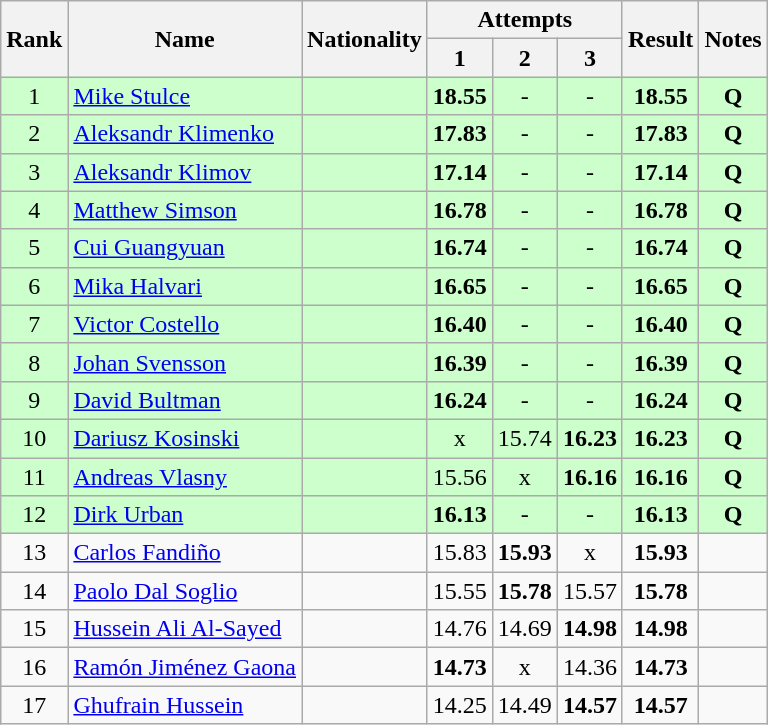<table class="wikitable sortable" style="text-align:center">
<tr>
<th rowspan=2>Rank</th>
<th rowspan=2>Name</th>
<th rowspan=2>Nationality</th>
<th colspan=3>Attempts</th>
<th rowspan=2>Result</th>
<th rowspan=2>Notes</th>
</tr>
<tr>
<th>1</th>
<th>2</th>
<th>3</th>
</tr>
<tr bgcolor=ccffcc>
<td>1</td>
<td align=left><a href='#'>Mike Stulce</a></td>
<td align=left></td>
<td><strong>18.55</strong></td>
<td>-</td>
<td>-</td>
<td><strong>18.55</strong></td>
<td><strong>Q</strong></td>
</tr>
<tr bgcolor=ccffcc>
<td>2</td>
<td align=left><a href='#'>Aleksandr Klimenko</a></td>
<td align=left></td>
<td><strong>17.83</strong></td>
<td>-</td>
<td>-</td>
<td><strong>17.83</strong></td>
<td><strong>Q</strong></td>
</tr>
<tr bgcolor=ccffcc>
<td>3</td>
<td align=left><a href='#'>Aleksandr Klimov</a></td>
<td align=left></td>
<td><strong>17.14</strong></td>
<td>-</td>
<td>-</td>
<td><strong>17.14</strong></td>
<td><strong>Q</strong></td>
</tr>
<tr bgcolor=ccffcc>
<td>4</td>
<td align=left><a href='#'>Matthew Simson</a></td>
<td align=left></td>
<td><strong>16.78</strong></td>
<td>-</td>
<td>-</td>
<td><strong>16.78</strong></td>
<td><strong>Q</strong></td>
</tr>
<tr bgcolor=ccffcc>
<td>5</td>
<td align=left><a href='#'>Cui Guangyuan</a></td>
<td align=left></td>
<td><strong>16.74</strong></td>
<td>-</td>
<td>-</td>
<td><strong>16.74</strong></td>
<td><strong>Q</strong></td>
</tr>
<tr bgcolor=ccffcc>
<td>6</td>
<td align=left><a href='#'>Mika Halvari</a></td>
<td align=left></td>
<td><strong>16.65</strong></td>
<td>-</td>
<td>-</td>
<td><strong>16.65</strong></td>
<td><strong>Q</strong></td>
</tr>
<tr bgcolor=ccffcc>
<td>7</td>
<td align=left><a href='#'>Victor Costello</a></td>
<td align=left></td>
<td><strong>16.40</strong></td>
<td>-</td>
<td>-</td>
<td><strong>16.40</strong></td>
<td><strong>Q</strong></td>
</tr>
<tr bgcolor=ccffcc>
<td>8</td>
<td align=left><a href='#'>Johan Svensson</a></td>
<td align=left></td>
<td><strong>16.39</strong></td>
<td>-</td>
<td>-</td>
<td><strong>16.39</strong></td>
<td><strong>Q</strong></td>
</tr>
<tr bgcolor=ccffcc>
<td>9</td>
<td align=left><a href='#'>David Bultman</a></td>
<td align=left></td>
<td><strong>16.24</strong></td>
<td>-</td>
<td>-</td>
<td><strong>16.24</strong></td>
<td><strong>Q</strong></td>
</tr>
<tr bgcolor=ccffcc>
<td>10</td>
<td align=left><a href='#'>Dariusz Kosinski</a></td>
<td align=left></td>
<td>x</td>
<td>15.74</td>
<td><strong>16.23</strong></td>
<td><strong>16.23</strong></td>
<td><strong>Q</strong></td>
</tr>
<tr bgcolor=ccffcc>
<td>11</td>
<td align=left><a href='#'>Andreas Vlasny</a></td>
<td align=left></td>
<td>15.56</td>
<td>x</td>
<td><strong>16.16</strong></td>
<td><strong>16.16</strong></td>
<td><strong>Q</strong></td>
</tr>
<tr bgcolor=ccffcc>
<td>12</td>
<td align=left><a href='#'>Dirk Urban</a></td>
<td align=left></td>
<td><strong>16.13</strong></td>
<td>-</td>
<td>-</td>
<td><strong>16.13</strong></td>
<td><strong>Q</strong></td>
</tr>
<tr>
<td>13</td>
<td align=left><a href='#'>Carlos Fandiño</a></td>
<td align=left></td>
<td>15.83</td>
<td><strong>15.93</strong></td>
<td>x</td>
<td><strong>15.93</strong></td>
<td></td>
</tr>
<tr>
<td>14</td>
<td align=left><a href='#'>Paolo Dal Soglio</a></td>
<td align=left></td>
<td>15.55</td>
<td><strong>15.78</strong></td>
<td>15.57</td>
<td><strong>15.78</strong></td>
<td></td>
</tr>
<tr>
<td>15</td>
<td align=left><a href='#'>Hussein Ali Al-Sayed</a></td>
<td align=left></td>
<td>14.76</td>
<td>14.69</td>
<td><strong>14.98</strong></td>
<td><strong>14.98</strong></td>
<td></td>
</tr>
<tr>
<td>16</td>
<td align=left><a href='#'>Ramón Jiménez Gaona</a></td>
<td align=left></td>
<td><strong>14.73</strong></td>
<td>x</td>
<td>14.36</td>
<td><strong>14.73</strong></td>
<td></td>
</tr>
<tr>
<td>17</td>
<td align=left><a href='#'>Ghufrain Hussein</a></td>
<td align=left></td>
<td>14.25</td>
<td>14.49</td>
<td><strong>14.57</strong></td>
<td><strong>14.57</strong></td>
<td></td>
</tr>
</table>
